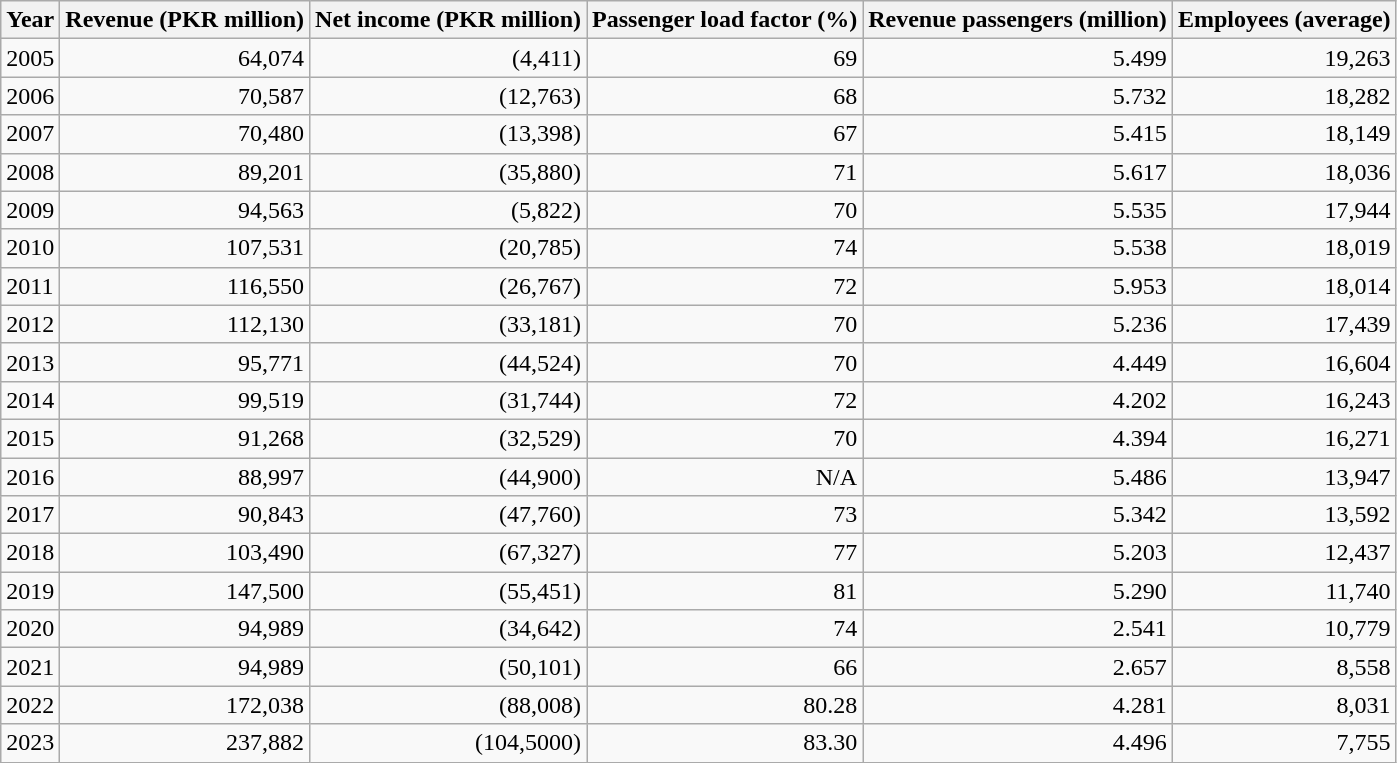<table class="wikitable">
<tr>
<th>Year</th>
<th>Revenue (PKR million)</th>
<th>Net income (PKR million)</th>
<th>Passenger load factor (%)</th>
<th>Revenue passengers (million)</th>
<th>Employees (average)</th>
</tr>
<tr>
<td>2005</td>
<td align=right>64,074</td>
<td align=right>(4,411)</td>
<td align=right>69</td>
<td align=right>5.499</td>
<td align=right>19,263</td>
</tr>
<tr>
<td>2006</td>
<td align=right>70,587</td>
<td align=right>(12,763)</td>
<td align=right>68</td>
<td align=right>5.732</td>
<td align=right>18,282</td>
</tr>
<tr>
<td>2007</td>
<td align=right>70,480</td>
<td align=right>(13,398)</td>
<td align=right>67</td>
<td align=right>5.415</td>
<td align=right>18,149</td>
</tr>
<tr>
<td>2008</td>
<td align=right>89,201</td>
<td align=right>(35,880)</td>
<td align=right>71</td>
<td align=right>5.617</td>
<td align=right>18,036</td>
</tr>
<tr>
<td>2009</td>
<td align=right>94,563</td>
<td align=right>(5,822)</td>
<td align=right>70</td>
<td align=right>5.535</td>
<td align=right>17,944</td>
</tr>
<tr>
<td>2010</td>
<td align=right>107,531</td>
<td align=right>(20,785)</td>
<td align=right>74</td>
<td align=right>5.538</td>
<td align=right>18,019</td>
</tr>
<tr>
<td>2011</td>
<td align=right>116,550</td>
<td align=right>(26,767)</td>
<td align=right>72</td>
<td align=right>5.953</td>
<td align=right>18,014</td>
</tr>
<tr>
<td>2012</td>
<td align=right>112,130</td>
<td align=right>(33,181)</td>
<td align=right>70</td>
<td align=right>5.236</td>
<td align=right>17,439</td>
</tr>
<tr>
<td>2013</td>
<td align=right>95,771</td>
<td align=right>(44,524)</td>
<td align=right>70</td>
<td align=right>4.449</td>
<td align=right>16,604</td>
</tr>
<tr>
<td>2014</td>
<td align=right>99,519</td>
<td align=right>(31,744)</td>
<td align=right>72</td>
<td align=right>4.202</td>
<td align=right>16,243</td>
</tr>
<tr>
<td>2015</td>
<td align=right>91,268</td>
<td align=right>(32,529)</td>
<td align=right>70</td>
<td align=right>4.394</td>
<td align=right>16,271</td>
</tr>
<tr>
<td>2016</td>
<td align=right>88,997</td>
<td align=right>(44,900)</td>
<td align=right>N/A</td>
<td align=right>5.486</td>
<td align=right>13,947</td>
</tr>
<tr>
<td>2017</td>
<td align=right>90,843</td>
<td align=right>(47,760)</td>
<td align=right>73</td>
<td align=right>5.342</td>
<td align=right>13,592</td>
</tr>
<tr>
<td>2018</td>
<td align=right>103,490</td>
<td align=right>(67,327)</td>
<td align=right>77</td>
<td align=right>5.203</td>
<td align=right>12,437</td>
</tr>
<tr>
<td>2019</td>
<td align=right>147,500</td>
<td align=right>(55,451)</td>
<td align=right>81</td>
<td align=right>5.290</td>
<td align=right>11,740</td>
</tr>
<tr>
<td>2020</td>
<td align=right>94,989</td>
<td align=right>(34,642)</td>
<td align=right>74</td>
<td align=right>2.541</td>
<td align=right>10,779</td>
</tr>
<tr>
<td>2021</td>
<td align=right>94,989</td>
<td align=right>(50,101)</td>
<td align=right>66</td>
<td align=right>2.657</td>
<td align=right>8,558</td>
</tr>
<tr>
<td>2022</td>
<td align=right>172,038</td>
<td align=right>(88,008)</td>
<td align=right>80.28</td>
<td align=right>4.281</td>
<td align=right>8,031</td>
</tr>
<tr>
<td>2023</td>
<td align=right>237,882</td>
<td align=right>(104,5000)</td>
<td align=right>83.30</td>
<td align=right>4.496</td>
<td align=right>7,755</td>
</tr>
</table>
